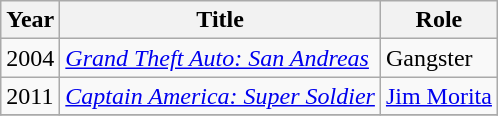<table class="wikitable sortable">
<tr>
<th>Year</th>
<th>Title</th>
<th>Role</th>
</tr>
<tr>
<td>2004</td>
<td><em><a href='#'>Grand Theft Auto: San Andreas</a></em></td>
<td>Gangster</td>
</tr>
<tr>
<td>2011</td>
<td><em><a href='#'>Captain America: Super Soldier</a></em></td>
<td><a href='#'>Jim Morita</a></td>
</tr>
<tr>
</tr>
</table>
